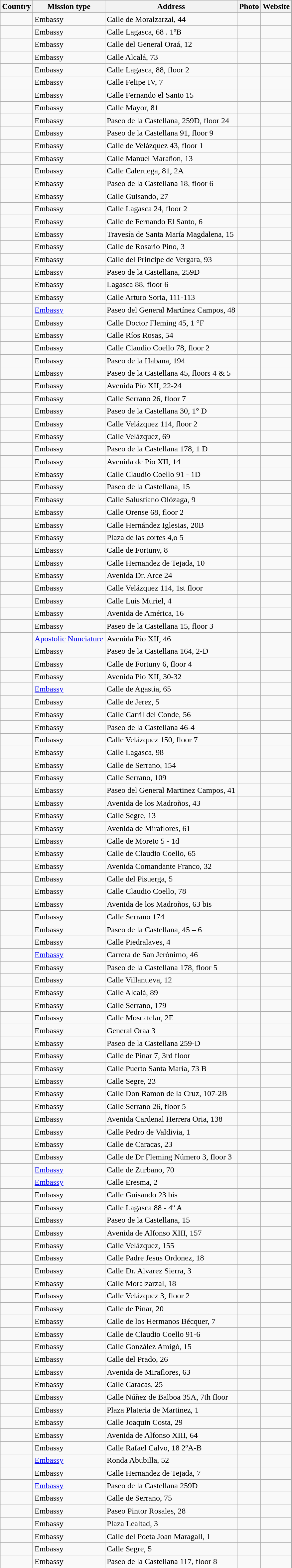<table class="wikitable sortable">
<tr valign="middle">
<th>Country</th>
<th>Mission type</th>
<th>Address</th>
<th>Photo</th>
<th>Website</th>
</tr>
<tr style="font-weight:bold; background-color: #DDDDDD">
</tr>
<tr>
<td></td>
<td>Embassy</td>
<td>Calle de Moralzarzal, 44</td>
<td></td>
<td></td>
</tr>
<tr>
<td></td>
<td>Embassy</td>
<td>Calle Lagasca, 68 . 1ºB</td>
<td></td>
<td></td>
</tr>
<tr>
<td></td>
<td>Embassy</td>
<td>Calle del General Oraá, 12</td>
<td></td>
<td></td>
</tr>
<tr>
<td></td>
<td>Embassy</td>
<td>Calle Alcalá, 73</td>
<td></td>
<td></td>
</tr>
<tr>
<td></td>
<td>Embassy</td>
<td>Calle Lagasca, 88, floor 2</td>
<td></td>
<td></td>
</tr>
<tr>
<td></td>
<td>Embassy</td>
<td>Calle Felipe IV, 7</td>
<td></td>
<td></td>
</tr>
<tr>
<td></td>
<td>Embassy</td>
<td>Calle Fernando el Santo 15</td>
<td></td>
<td></td>
</tr>
<tr>
<td></td>
<td>Embassy</td>
<td>Calle Mayor, 81</td>
<td></td>
<td></td>
</tr>
<tr>
<td></td>
<td>Embassy</td>
<td>Paseo de la Castellana, 259D, floor 24</td>
<td></td>
<td></td>
</tr>
<tr>
<td></td>
<td>Embassy</td>
<td>Paseo de la Castellana 91, floor 9</td>
<td></td>
<td></td>
</tr>
<tr>
<td></td>
<td>Embassy</td>
<td>Calle de Velázquez 43, floor 1</td>
<td></td>
<td></td>
</tr>
<tr>
<td></td>
<td>Embassy</td>
<td>Calle Manuel Marañon, 13</td>
<td></td>
<td></td>
</tr>
<tr>
<td></td>
<td>Embassy</td>
<td>Calle Caleruega, 81, 2A</td>
<td></td>
<td></td>
</tr>
<tr>
<td></td>
<td>Embassy</td>
<td>Paseo de la Castellana 18, floor 6</td>
<td></td>
<td></td>
</tr>
<tr>
<td></td>
<td>Embassy</td>
<td>Calle Guisando, 27</td>
<td></td>
<td></td>
</tr>
<tr>
<td></td>
<td>Embassy</td>
<td>Calle Lagasca 24, floor 2</td>
<td></td>
<td></td>
</tr>
<tr>
<td></td>
<td>Embassy</td>
<td>Calle de Fernando El Santo, 6</td>
<td></td>
<td></td>
</tr>
<tr>
<td></td>
<td>Embassy</td>
<td>Travesía de Santa María Magdalena, 15</td>
<td></td>
<td></td>
</tr>
<tr>
<td></td>
<td>Embassy</td>
<td>Calle de Rosario Pino, 3</td>
<td></td>
<td></td>
</tr>
<tr>
<td></td>
<td>Embassy</td>
<td>Calle del Principe de Vergara, 93</td>
<td></td>
<td></td>
</tr>
<tr>
<td></td>
<td>Embassy</td>
<td>Paseo de la Castellana, 259D</td>
<td></td>
<td></td>
</tr>
<tr>
<td></td>
<td>Embassy</td>
<td>Lagasca 88, floor 6</td>
<td></td>
<td></td>
</tr>
<tr>
<td></td>
<td>Embassy</td>
<td>Calle Arturo Soria, 111-113</td>
<td></td>
<td></td>
</tr>
<tr>
<td></td>
<td><a href='#'>Embassy</a></td>
<td>Paseo del General Martínez Campos, 48</td>
<td></td>
<td></td>
</tr>
<tr>
<td></td>
<td>Embassy</td>
<td>Calle Doctor Fleming 45, 1 °F</td>
<td></td>
<td></td>
</tr>
<tr>
<td></td>
<td>Embassy</td>
<td>Calle Ríos Rosas, 54</td>
<td></td>
<td></td>
</tr>
<tr>
<td></td>
<td>Embassy</td>
<td>Calle Claudio Coello 78, floor 2</td>
<td></td>
<td></td>
</tr>
<tr>
<td></td>
<td>Embassy</td>
<td>Paseo de la Habana, 194</td>
<td></td>
<td></td>
</tr>
<tr>
<td></td>
<td>Embassy</td>
<td>Paseo de la Castellana 45, floors 4 & 5</td>
<td></td>
<td></td>
</tr>
<tr>
<td></td>
<td>Embassy</td>
<td>Avenida Pío XII, 22-24</td>
<td></td>
<td></td>
</tr>
<tr>
<td></td>
<td>Embassy</td>
<td>Calle Serrano 26, floor 7</td>
<td></td>
<td></td>
</tr>
<tr>
<td></td>
<td>Embassy</td>
<td>Paseo de la Castellana 30, 1° D</td>
<td></td>
<td></td>
</tr>
<tr>
<td></td>
<td>Embassy</td>
<td>Calle Velázquez 114, floor 2</td>
<td></td>
<td></td>
</tr>
<tr>
<td></td>
<td>Embassy</td>
<td>Calle Velázquez, 69</td>
<td></td>
<td></td>
</tr>
<tr>
<td></td>
<td>Embassy</td>
<td>Paseo de la Castellana 178, 1 D</td>
<td></td>
<td></td>
</tr>
<tr>
<td></td>
<td>Embassy</td>
<td>Avenida de Pío XII, 14</td>
<td></td>
<td></td>
</tr>
<tr>
<td></td>
<td>Embassy</td>
<td>Calle Claudio Coello 91 - 1D</td>
<td></td>
<td></td>
</tr>
<tr>
<td></td>
<td>Embassy</td>
<td>Paseo de la Castellana, 15</td>
<td></td>
<td></td>
</tr>
<tr>
<td></td>
<td>Embassy</td>
<td>Calle Salustiano Olózaga, 9</td>
<td></td>
<td></td>
</tr>
<tr>
<td></td>
<td>Embassy</td>
<td>Calle Orense 68, floor 2</td>
<td></td>
<td></td>
</tr>
<tr>
<td></td>
<td>Embassy</td>
<td>Calle Hernández Iglesias, 20B</td>
<td></td>
<td></td>
</tr>
<tr>
<td></td>
<td>Embassy</td>
<td>Plaza de las cortes 4,o 5</td>
<td></td>
<td></td>
</tr>
<tr>
<td></td>
<td>Embassy</td>
<td>Calle de Fortuny, 8</td>
<td></td>
<td></td>
</tr>
<tr>
<td></td>
<td>Embassy</td>
<td>Calle Hernandez de Tejada, 10</td>
<td></td>
<td></td>
</tr>
<tr>
<td></td>
<td>Embassy</td>
<td>Avenida Dr. Arce 24</td>
<td></td>
<td></td>
</tr>
<tr>
<td></td>
<td>Embassy</td>
<td>Calle Velázquez 114, 1st floor</td>
<td></td>
<td></td>
</tr>
<tr>
<td></td>
<td>Embassy</td>
<td>Calle Luis Muriel, 4</td>
<td></td>
<td></td>
</tr>
<tr>
<td></td>
<td>Embassy</td>
<td>Avenida de América, 16</td>
<td></td>
<td></td>
</tr>
<tr>
<td></td>
<td>Embassy</td>
<td>Paseo de la Castellana 15, floor 3</td>
<td></td>
<td></td>
</tr>
<tr>
<td></td>
<td><a href='#'>Apostolic Nunciature</a></td>
<td>Avenida Pio XII, 46</td>
<td></td>
<td></td>
</tr>
<tr>
<td></td>
<td>Embassy</td>
<td>Paseo de la Castellana 164, 2-D</td>
<td></td>
<td></td>
</tr>
<tr>
<td></td>
<td>Embassy</td>
<td>Calle de Fortuny 6, floor 4</td>
<td></td>
<td></td>
</tr>
<tr>
<td></td>
<td>Embassy</td>
<td>Avenida Pio XII, 30-32</td>
<td></td>
<td></td>
</tr>
<tr>
<td></td>
<td><a href='#'>Embassy</a></td>
<td>Calle de Agastia, 65</td>
<td></td>
<td></td>
</tr>
<tr>
<td></td>
<td>Embassy</td>
<td>Calle de Jerez, 5</td>
<td></td>
<td></td>
</tr>
<tr>
<td></td>
<td>Embassy</td>
<td>Calle Carril del Conde, 56</td>
<td></td>
<td></td>
</tr>
<tr>
<td></td>
<td>Embassy</td>
<td>Paseo de la Castellana 46-4</td>
<td></td>
<td></td>
</tr>
<tr>
<td></td>
<td>Embassy</td>
<td>Calle Velázquez 150, floor 7</td>
<td></td>
<td></td>
</tr>
<tr>
<td></td>
<td>Embassy</td>
<td>Calle Lagasca, 98</td>
<td></td>
<td></td>
</tr>
<tr>
<td></td>
<td>Embassy</td>
<td>Calle de Serrano, 154</td>
<td></td>
<td></td>
</tr>
<tr>
<td></td>
<td>Embassy</td>
<td>Calle Serrano, 109</td>
<td></td>
<td></td>
</tr>
<tr>
<td></td>
<td>Embassy</td>
<td>Paseo del General Martinez Campos, 41</td>
<td></td>
<td></td>
</tr>
<tr>
<td></td>
<td>Embassy</td>
<td>Avenida de los Madroños, 43</td>
<td></td>
<td></td>
</tr>
<tr>
<td></td>
<td>Embassy</td>
<td>Calle Segre, 13</td>
<td></td>
<td></td>
</tr>
<tr>
<td></td>
<td>Embassy</td>
<td>Avenida de Miraflores, 61</td>
<td></td>
<td></td>
</tr>
<tr>
<td></td>
<td>Embassy</td>
<td>Calle de Moreto 5 - 1d</td>
<td></td>
<td></td>
</tr>
<tr>
<td></td>
<td>Embassy</td>
<td>Calle de Claudio Coello, 65</td>
<td></td>
<td></td>
</tr>
<tr>
<td></td>
<td>Embassy</td>
<td>Avenida Comandante Franco, 32</td>
<td></td>
<td></td>
</tr>
<tr>
<td></td>
<td>Embassy</td>
<td>Calle del Pisuerga, 5</td>
<td></td>
<td></td>
</tr>
<tr>
<td></td>
<td>Embassy</td>
<td>Calle Claudio Coello, 78</td>
<td></td>
<td></td>
</tr>
<tr>
<td></td>
<td>Embassy</td>
<td>Avenida de los Madroños, 63 bis</td>
<td></td>
<td></td>
</tr>
<tr>
<td></td>
<td>Embassy</td>
<td>Calle Serrano 174</td>
<td></td>
<td></td>
</tr>
<tr>
<td></td>
<td>Embassy</td>
<td>Paseo de la Castellana, 45 – 6</td>
<td></td>
<td></td>
</tr>
<tr>
<td></td>
<td>Embassy</td>
<td>Calle Piedralaves, 4</td>
<td></td>
<td></td>
</tr>
<tr>
<td></td>
<td><a href='#'>Embassy</a></td>
<td>Carrera de San Jerónimo, 46</td>
<td></td>
<td></td>
</tr>
<tr>
<td></td>
<td>Embassy</td>
<td>Paseo de la Castellana 178, floor 5</td>
<td></td>
<td></td>
</tr>
<tr>
<td></td>
<td>Embassy</td>
<td>Calle Villanueva, 12</td>
<td></td>
<td></td>
</tr>
<tr>
<td></td>
<td>Embassy</td>
<td>Calle Alcalá, 89</td>
<td></td>
<td></td>
</tr>
<tr>
<td></td>
<td>Embassy</td>
<td>Calle Serrano, 179</td>
<td></td>
<td></td>
</tr>
<tr>
<td></td>
<td>Embassy</td>
<td>Calle Moscatelar, 2E</td>
<td></td>
<td></td>
</tr>
<tr>
<td></td>
<td>Embassy</td>
<td>General Oraa 3</td>
<td></td>
<td></td>
</tr>
<tr>
<td></td>
<td>Embassy</td>
<td>Paseo de la Castellana 259-D</td>
<td></td>
<td></td>
</tr>
<tr>
<td></td>
<td>Embassy</td>
<td>Calle de Pinar 7, 3rd floor</td>
<td></td>
<td></td>
</tr>
<tr>
<td></td>
<td>Embassy</td>
<td>Calle Puerto Santa María, 73 B</td>
<td></td>
<td></td>
</tr>
<tr>
<td></td>
<td>Embassy</td>
<td>Calle Segre, 23</td>
<td></td>
<td></td>
</tr>
<tr>
<td></td>
<td>Embassy</td>
<td>Calle Don Ramon de la Cruz, 107-2B</td>
<td></td>
<td></td>
</tr>
<tr>
<td></td>
<td>Embassy</td>
<td>Calle Serrano 26, floor 5</td>
<td></td>
<td></td>
</tr>
<tr>
<td></td>
<td>Embassy</td>
<td>Avenida Cardenal Herrera Oria, 138</td>
<td></td>
<td></td>
</tr>
<tr>
<td></td>
<td>Embassy</td>
<td>Calle Pedro de Valdivia, 1</td>
<td></td>
<td></td>
</tr>
<tr>
<td></td>
<td>Embassy</td>
<td>Calle de Caracas, 23</td>
<td></td>
<td></td>
</tr>
<tr>
<td></td>
<td>Embassy</td>
<td>Calle de Dr Fleming Número 3, floor 3</td>
<td></td>
<td></td>
</tr>
<tr>
<td></td>
<td><a href='#'>Embassy</a></td>
<td>Calle de Zurbano, 70</td>
<td></td>
<td></td>
</tr>
<tr>
<td></td>
<td><a href='#'>Embassy</a></td>
<td>Calle Eresma, 2</td>
<td></td>
<td></td>
</tr>
<tr>
<td></td>
<td>Embassy</td>
<td>Calle Guisando 23 bis</td>
<td></td>
<td></td>
</tr>
<tr>
<td></td>
<td>Embassy</td>
<td>Calle Lagasca 88 - 4º A</td>
<td></td>
<td></td>
</tr>
<tr>
<td></td>
<td>Embassy</td>
<td>Paseo de la Castellana, 15</td>
<td></td>
<td></td>
</tr>
<tr>
<td></td>
<td>Embassy</td>
<td>Avenida de Alfonso XIII, 157</td>
<td></td>
<td></td>
</tr>
<tr>
<td></td>
<td>Embassy</td>
<td>Calle Velázquez, 155</td>
<td></td>
<td></td>
</tr>
<tr>
<td></td>
<td>Embassy</td>
<td>Calle Padre Jesus Ordonez, 18</td>
<td></td>
<td></td>
</tr>
<tr>
<td></td>
<td>Embassy</td>
<td>Calle Dr. Alvarez Sierra, 3</td>
<td></td>
<td></td>
</tr>
<tr>
<td></td>
<td>Embassy</td>
<td>Calle Moralzarzal, 18</td>
<td></td>
<td></td>
</tr>
<tr>
<td></td>
<td>Embassy</td>
<td>Calle Velázquez 3, floor 2</td>
<td></td>
<td></td>
</tr>
<tr>
<td></td>
<td>Embassy</td>
<td>Calle de Pinar, 20</td>
<td></td>
<td></td>
</tr>
<tr>
<td></td>
<td>Embassy</td>
<td>Calle de los Hermanos Bécquer, 7</td>
<td></td>
<td></td>
</tr>
<tr>
<td></td>
<td>Embassy</td>
<td>Calle de Claudio Coello 91-6</td>
<td></td>
<td></td>
</tr>
<tr>
<td></td>
<td>Embassy</td>
<td>Calle González Amigó, 15</td>
<td></td>
<td></td>
</tr>
<tr>
<td></td>
<td>Embassy</td>
<td>Calle del Prado, 26</td>
<td></td>
<td></td>
</tr>
<tr>
<td></td>
<td>Embassy</td>
<td>Avenida de Miraflores, 63</td>
<td></td>
<td></td>
</tr>
<tr>
<td></td>
<td>Embassy</td>
<td>Calle Caracas, 25</td>
<td></td>
<td></td>
</tr>
<tr>
<td></td>
<td>Embassy</td>
<td>Calle Núñez de Balboa 35A, 7th floor</td>
<td></td>
<td></td>
</tr>
<tr>
<td></td>
<td>Embassy</td>
<td>Plaza Plateria de Martinez,  1</td>
<td></td>
<td></td>
</tr>
<tr>
<td></td>
<td>Embassy</td>
<td>Calle Joaquin Costa, 29</td>
<td></td>
<td></td>
</tr>
<tr>
<td></td>
<td>Embassy</td>
<td>Avenida de Alfonso XIII, 64</td>
<td></td>
<td></td>
</tr>
<tr>
<td></td>
<td>Embassy</td>
<td>Calle Rafael Calvo, 18 2ºA-B</td>
<td></td>
<td></td>
</tr>
<tr>
<td></td>
<td><a href='#'>Embassy</a></td>
<td>Ronda Abubilla, 52</td>
<td></td>
<td></td>
</tr>
<tr>
<td></td>
<td>Embassy</td>
<td>Calle Hernandez de Tejada, 7</td>
<td></td>
<td></td>
</tr>
<tr>
<td></td>
<td><a href='#'>Embassy</a></td>
<td>Paseo de la Castellana 259D</td>
<td></td>
<td></td>
</tr>
<tr>
<td></td>
<td>Embassy</td>
<td>Calle de Serrano, 75</td>
<td></td>
<td></td>
</tr>
<tr>
<td></td>
<td>Embassy</td>
<td>Paseo Pintor Rosales,  28</td>
<td></td>
<td></td>
</tr>
<tr>
<td></td>
<td>Embassy</td>
<td>Plaza Lealtad,  3</td>
<td></td>
<td></td>
</tr>
<tr>
<td></td>
<td>Embassy</td>
<td>Calle del Poeta Joan Maragall, 1</td>
<td></td>
<td></td>
</tr>
<tr>
<td></td>
<td>Embassy</td>
<td>Calle Segre, 5</td>
<td></td>
<td></td>
</tr>
<tr>
<td></td>
<td>Embassy</td>
<td>Paseo de la Castellana 117, floor 8</td>
<td></td>
<td></td>
</tr>
</table>
